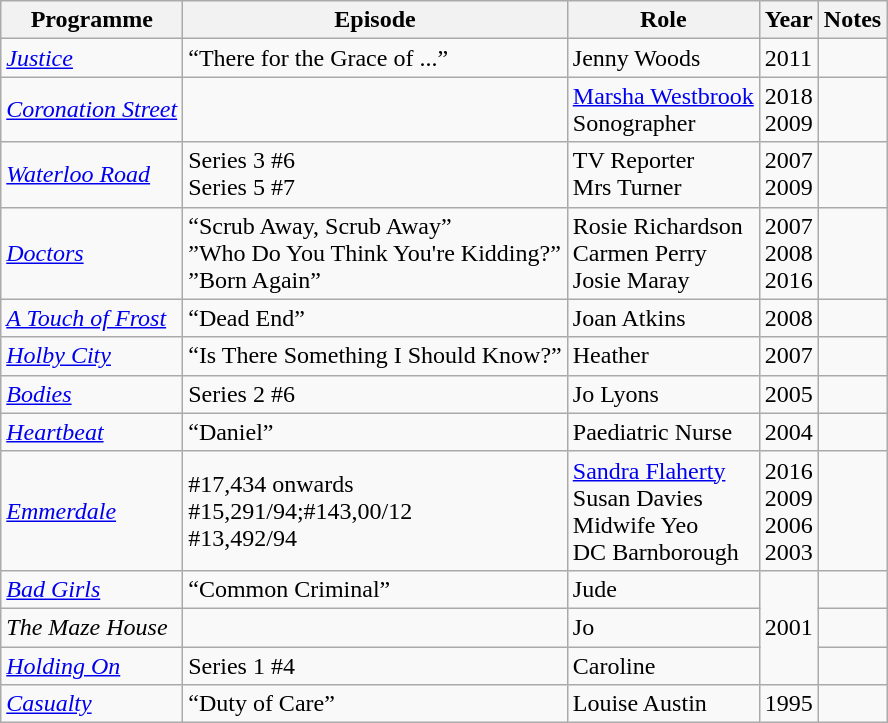<table class="wikitable sortable">
<tr>
<th scope="col">Programme</th>
<th scope="col">Episode</th>
<th scope="col">Role</th>
<th scope="col">Year</th>
<th scope="col">Notes</th>
</tr>
<tr>
<td><em><a href='#'>Justice</a></em></td>
<td>“There for the Grace of ...”</td>
<td>Jenny Woods</td>
<td>2011</td>
<td></td>
</tr>
<tr>
<td><em><a href='#'>Coronation Street</a></em></td>
<td></td>
<td><a href='#'>Marsha Westbrook</a><br>Sonographer</td>
<td>2018<br>2009</td>
<td></td>
</tr>
<tr>
<td><em><a href='#'>Waterloo Road</a></em></td>
<td>Series 3 #6<br>Series 5 #7</td>
<td>TV Reporter<br>Mrs Turner</td>
<td>2007<br>2009</td>
<td></td>
</tr>
<tr>
<td><em><a href='#'>Doctors</a></em></td>
<td>“Scrub Away, Scrub Away”<br>”Who Do You Think You're Kidding?”<br>”Born Again”</td>
<td>Rosie Richardson<br>Carmen Perry<br>Josie Maray</td>
<td>2007<br>2008<br>2016</td>
<td></td>
</tr>
<tr>
<td><em><a href='#'>A Touch of Frost</a></em></td>
<td>“Dead End”</td>
<td>Joan Atkins</td>
<td>2008</td>
<td></td>
</tr>
<tr>
<td><em><a href='#'>Holby City</a></em></td>
<td>“Is There Something I Should Know?”</td>
<td>Heather</td>
<td>2007</td>
<td></td>
</tr>
<tr>
<td><em><a href='#'>Bodies</a></em></td>
<td>Series 2 #6</td>
<td>Jo Lyons</td>
<td>2005</td>
<td></td>
</tr>
<tr>
<td><em><a href='#'>Heartbeat</a></em></td>
<td>“Daniel”</td>
<td>Paediatric Nurse</td>
<td>2004</td>
<td></td>
</tr>
<tr>
<td><em><a href='#'>Emmerdale</a></em></td>
<td>#17,434 onwards<br>#15,291/94;#143,00/12<br>#13,492/94</td>
<td><a href='#'>Sandra Flaherty</a><br>Susan Davies<br>Midwife Yeo<br>DC Barnborough<br></td>
<td>2016<br>2009<br>2006<br>2003</td>
<td></td>
</tr>
<tr>
<td><em><a href='#'>Bad Girls</a></em></td>
<td>“Common Criminal”</td>
<td>Jude</td>
<td rowspan="3">2001</td>
<td></td>
</tr>
<tr>
<td><em>The Maze House</em></td>
<td></td>
<td>Jo</td>
<td></td>
</tr>
<tr>
<td><em><a href='#'>Holding On</a></em></td>
<td>Series 1 #4</td>
<td>Caroline</td>
<td></td>
</tr>
<tr>
<td><em><a href='#'>Casualty</a></em></td>
<td>“Duty of Care”</td>
<td>Louise Austin</td>
<td>1995</td>
<td></td>
</tr>
</table>
